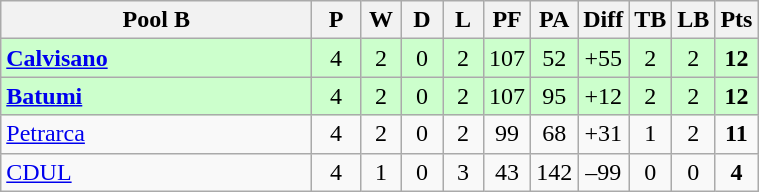<table class="wikitable" style="text-align: center;">
<tr>
<th width="200">Pool B</th>
<th width="25">P</th>
<th width="20">W</th>
<th width="20">D</th>
<th width="20">L</th>
<th width="20">PF</th>
<th width="20">PA</th>
<th width="20">Diff</th>
<th width="20">TB</th>
<th width="20">LB</th>
<th width="20">Pts</th>
</tr>
<tr bgcolor="#ccffcc">
<td style="text-align:left;"> <strong><a href='#'>Calvisano</a> </strong></td>
<td>4</td>
<td>2</td>
<td>0</td>
<td>2</td>
<td>107</td>
<td>52</td>
<td>+55</td>
<td>2</td>
<td>2</td>
<td><strong>12</strong></td>
</tr>
<tr bgcolor="#ccffcc">
<td style="text-align:left;"> <strong><a href='#'>Batumi</a></strong></td>
<td>4</td>
<td>2</td>
<td>0</td>
<td>2</td>
<td>107</td>
<td>95</td>
<td>+12</td>
<td>2</td>
<td>2</td>
<td><strong>12</strong></td>
</tr>
<tr>
<td style="text-align:left;"> <a href='#'>Petrarca</a></td>
<td>4</td>
<td>2</td>
<td>0</td>
<td>2</td>
<td>99</td>
<td>68</td>
<td>+31</td>
<td>1</td>
<td>2</td>
<td><strong>11</strong></td>
</tr>
<tr>
<td style="text-align:left;"> <a href='#'>CDUL</a></td>
<td>4</td>
<td>1</td>
<td>0</td>
<td>3</td>
<td>43</td>
<td>142</td>
<td>–99</td>
<td>0</td>
<td>0</td>
<td><strong>4</strong></td>
</tr>
</table>
